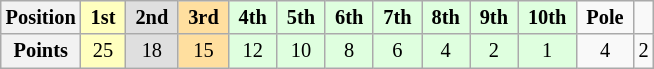<table class="wikitable" style="font-size:85%; text-align:center">
<tr>
<th>Position</th>
<td style="background:#ffffbf;"> <strong>1st</strong> </td>
<td style="background:#dfdfdf;"> <strong>2nd</strong> </td>
<td style="background:#ffdf9f;"> <strong>3rd</strong> </td>
<td style="background:#dfffdf;"> <strong>4th</strong> </td>
<td style="background:#dfffdf;"> <strong>5th</strong> </td>
<td style="background:#dfffdf;"> <strong>6th</strong> </td>
<td style="background:#dfffdf;"> <strong>7th</strong> </td>
<td style="background:#dfffdf;"> <strong>8th</strong> </td>
<td style="background:#dfffdf;"> <strong>9th</strong> </td>
<td style="background:#dfffdf;"> <strong>10th</strong> </td>
<td> <strong>Pole</strong> </td>
<td>  </td>
</tr>
<tr>
<th>Points</th>
<td style="background:#ffffbf;">25</td>
<td style="background:#dfdfdf;">18</td>
<td style="background:#ffdf9f;">15</td>
<td style="background:#dfffdf;">12</td>
<td style="background:#dfffdf;">10</td>
<td style="background:#dfffdf;">8</td>
<td style="background:#dfffdf;">6</td>
<td style="background:#dfffdf;">4</td>
<td style="background:#dfffdf;">2</td>
<td style="background:#dfffdf;">1</td>
<td>4</td>
<td>2</td>
</tr>
</table>
